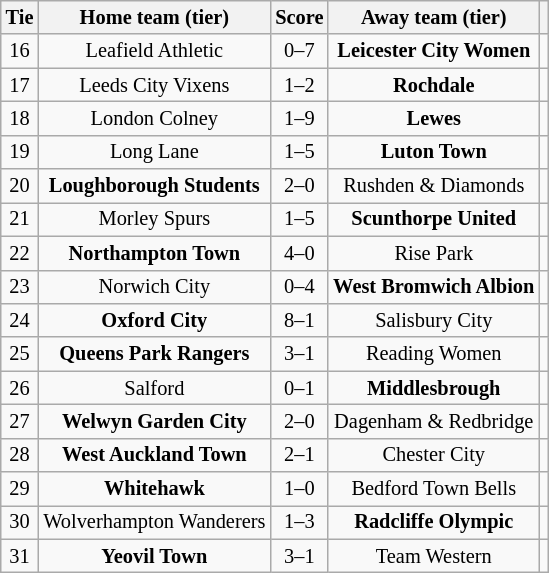<table class="wikitable" style="text-align:center; font-size:85%">
<tr>
<th>Tie</th>
<th>Home team (tier)</th>
<th>Score</th>
<th>Away team (tier)</th>
<th></th>
</tr>
<tr>
<td align="center">16</td>
<td>Leafield Athletic</td>
<td align="center">0–7</td>
<td><strong>Leicester City Women</strong></td>
<td></td>
</tr>
<tr>
<td align="center">17</td>
<td>Leeds City Vixens</td>
<td align="center">1–2 </td>
<td><strong>Rochdale</strong></td>
<td></td>
</tr>
<tr>
<td align="center">18</td>
<td>London Colney</td>
<td align="center">1–9</td>
<td><strong>Lewes</strong></td>
<td></td>
</tr>
<tr>
<td align="center">19</td>
<td>Long Lane</td>
<td align="center">1–5</td>
<td><strong>Luton Town</strong></td>
<td></td>
</tr>
<tr>
<td align="center">20</td>
<td><strong>Loughborough Students</strong></td>
<td align="center">2–0</td>
<td>Rushden & Diamonds</td>
<td></td>
</tr>
<tr>
<td align="center">21</td>
<td>Morley Spurs</td>
<td align="center">1–5</td>
<td><strong>Scunthorpe United</strong></td>
<td></td>
</tr>
<tr>
<td align="center">22</td>
<td><strong>Northampton Town</strong></td>
<td align="center">4–0</td>
<td>Rise Park</td>
<td></td>
</tr>
<tr>
<td align="center">23</td>
<td>Norwich City</td>
<td align="center">0–4</td>
<td><strong>West Bromwich Albion</strong></td>
<td></td>
</tr>
<tr>
<td align="center">24</td>
<td><strong>Oxford City</strong></td>
<td align="center">8–1</td>
<td>Salisbury City</td>
<td></td>
</tr>
<tr>
<td align="center">25</td>
<td><strong>Queens Park Rangers</strong></td>
<td align="center">3–1</td>
<td>Reading Women</td>
<td></td>
</tr>
<tr>
<td align="center">26</td>
<td>Salford</td>
<td align="center">0–1</td>
<td><strong>Middlesbrough</strong></td>
<td></td>
</tr>
<tr>
<td align="center">27</td>
<td><strong>Welwyn Garden City</strong></td>
<td align="center">2–0</td>
<td>Dagenham & Redbridge</td>
<td></td>
</tr>
<tr>
<td align="center">28</td>
<td><strong>West Auckland Town</strong></td>
<td align="center">2–1</td>
<td>Chester City</td>
<td></td>
</tr>
<tr>
<td align="center">29</td>
<td><strong>Whitehawk</strong></td>
<td align="center">1–0</td>
<td>Bedford Town Bells</td>
<td></td>
</tr>
<tr>
<td align="center">30</td>
<td>Wolverhampton Wanderers</td>
<td align="center">1–3</td>
<td><strong>Radcliffe Olympic</strong></td>
<td></td>
</tr>
<tr>
<td align="center">31</td>
<td><strong>Yeovil Town</strong></td>
<td align="center">3–1</td>
<td>Team Western</td>
<td></td>
</tr>
</table>
